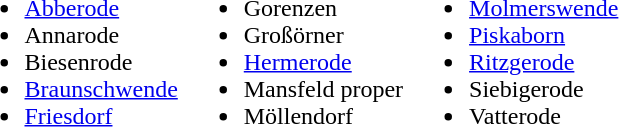<table>
<tr>
<td valign="top"><br><ul><li><a href='#'>Abberode</a></li><li>Annarode</li><li>Biesenrode</li><li><a href='#'>Braunschwende</a></li><li><a href='#'>Friesdorf</a></li></ul></td>
<td valign="top"><br><ul><li>Gorenzen</li><li>Großörner</li><li><a href='#'>Hermerode</a></li><li>Mansfeld proper</li><li>Möllendorf</li></ul></td>
<td valign="top"><br><ul><li><a href='#'>Molmerswende</a></li><li><a href='#'>Piskaborn</a></li><li><a href='#'>Ritzgerode</a></li><li>Siebigerode</li><li>Vatterode</li></ul></td>
</tr>
</table>
